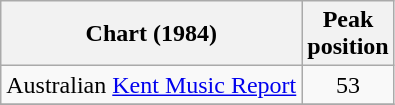<table class="wikitable sortable">
<tr>
<th>Chart (1984)</th>
<th>Peak<br>position</th>
</tr>
<tr>
<td>Australian <a href='#'>Kent Music Report</a></td>
<td style="text-align:center;">53</td>
</tr>
<tr>
</tr>
</table>
